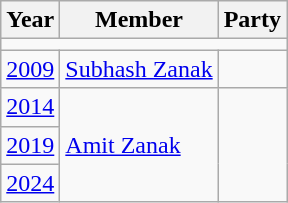<table class="wikitable">
<tr>
<th>Year</th>
<th>Member</th>
<th colspan="2">Party</th>
</tr>
<tr>
<td colspan="4"></td>
</tr>
<tr>
<td><a href='#'>2009</a></td>
<td><a href='#'>Subhash Zanak</a></td>
<td></td>
</tr>
<tr>
<td><a href='#'>2014</a></td>
<td rowspan="3"><a href='#'>Amit Zanak</a></td>
</tr>
<tr>
<td><a href='#'>2019</a></td>
</tr>
<tr>
<td><a href='#'>2024</a></td>
</tr>
</table>
